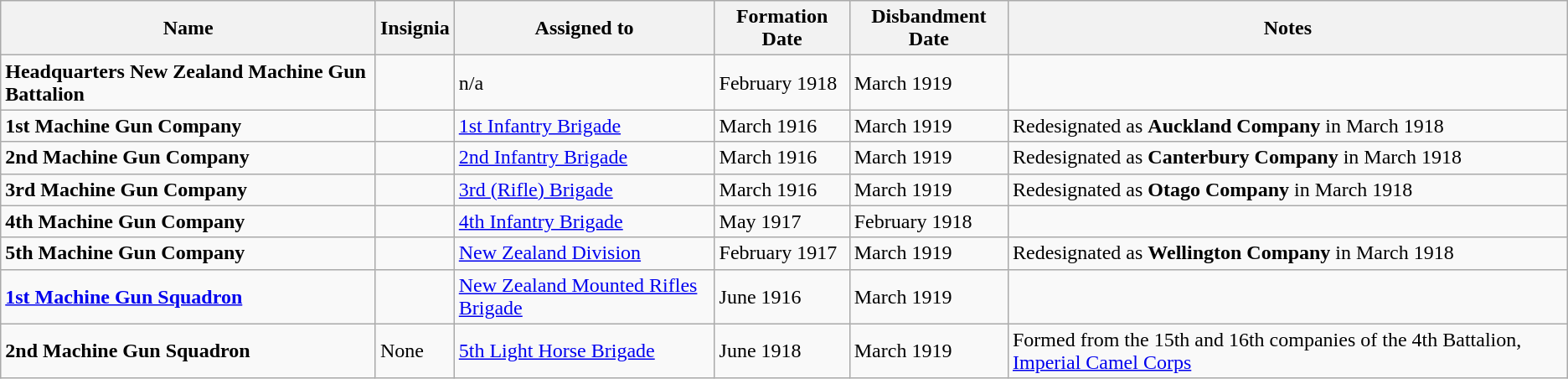<table class="wikitable">
<tr>
<th>Name</th>
<th>Insignia</th>
<th>Assigned to</th>
<th>Formation Date</th>
<th>Disbandment Date</th>
<th>Notes</th>
</tr>
<tr>
<td><strong>Headquarters New Zealand Machine Gun Battalion</strong></td>
<td></td>
<td>n/a</td>
<td>February 1918</td>
<td>March 1919</td>
<td></td>
</tr>
<tr>
<td><strong>1st Machine Gun Company</strong></td>
<td></td>
<td><a href='#'>1st Infantry Brigade</a></td>
<td>March 1916</td>
<td>March 1919</td>
<td>Redesignated as <strong>Auckland Company</strong> in March 1918</td>
</tr>
<tr>
<td><strong>2nd Machine Gun Company</strong></td>
<td></td>
<td><a href='#'>2nd Infantry Brigade</a></td>
<td>March 1916</td>
<td>March 1919</td>
<td>Redesignated as <strong>Canterbury Company</strong> in March 1918</td>
</tr>
<tr>
<td><strong>3rd Machine Gun Company</strong></td>
<td></td>
<td><a href='#'>3rd (Rifle) Brigade</a></td>
<td>March 1916</td>
<td>March 1919</td>
<td>Redesignated as <strong>Otago Company</strong> in March 1918</td>
</tr>
<tr>
<td><strong>4th Machine Gun Company</strong></td>
<td></td>
<td><a href='#'>4th Infantry Brigade</a></td>
<td>May 1917</td>
<td>February 1918</td>
<td></td>
</tr>
<tr>
<td><strong>5th Machine Gun Company</strong></td>
<td></td>
<td><a href='#'>New Zealand Division</a></td>
<td>February 1917</td>
<td>March 1919</td>
<td>Redesignated as <strong>Wellington Company</strong> in March 1918</td>
</tr>
<tr>
<td><strong><a href='#'>1st Machine Gun Squadron</a></strong></td>
<td></td>
<td><a href='#'>New Zealand Mounted Rifles Brigade</a></td>
<td>June 1916</td>
<td>March 1919</td>
<td></td>
</tr>
<tr>
<td><strong>2nd Machine Gun Squadron</strong></td>
<td>None</td>
<td><a href='#'>5th Light Horse Brigade</a></td>
<td>June 1918</td>
<td>March 1919</td>
<td>Formed from the 15th and 16th companies of the 4th Battalion, <a href='#'>Imperial Camel Corps</a></td>
</tr>
</table>
